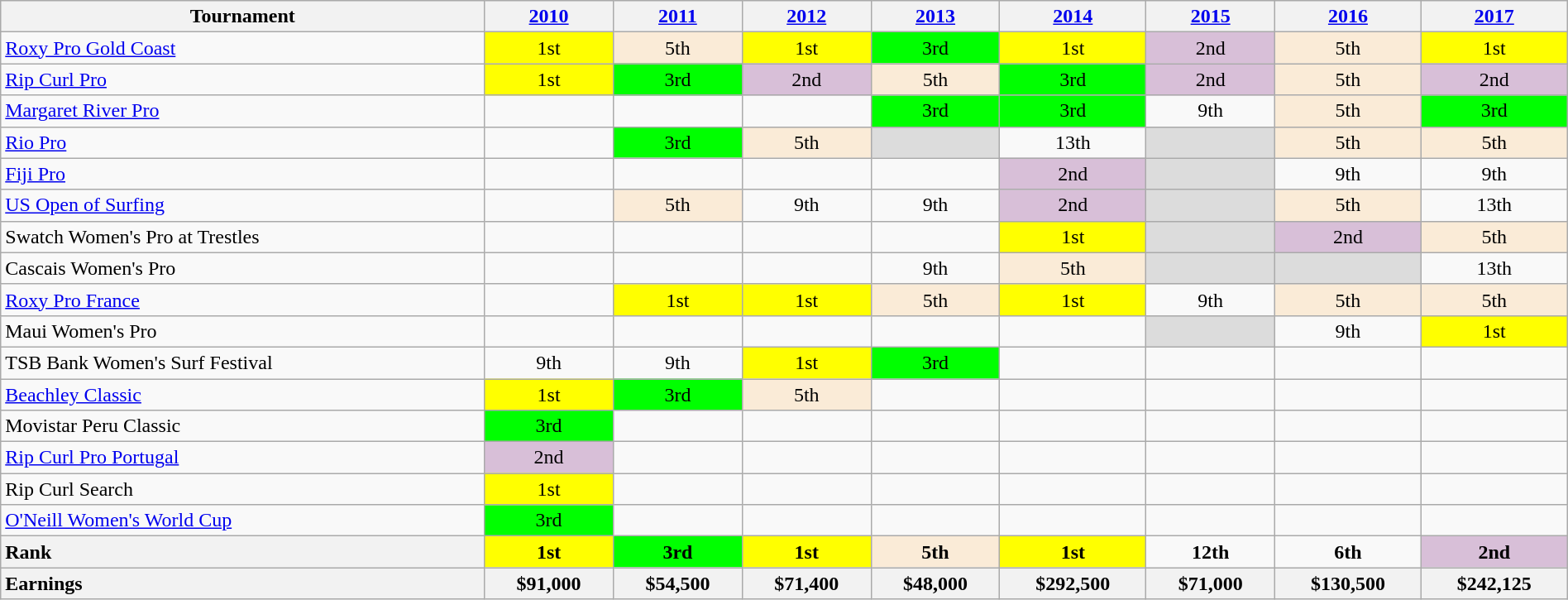<table class=wikitable style="width:100%; text-align: center">
<tr>
<th>Tournament</th>
<th><a href='#'>2010</a></th>
<th><a href='#'>2011</a></th>
<th><a href='#'>2012</a></th>
<th><a href='#'>2013</a></th>
<th><a href='#'>2014</a></th>
<th><a href='#'>2015</a></th>
<th><a href='#'>2016</a></th>
<th><a href='#'>2017</a></th>
</tr>
<tr>
<td style="text-align:left"><a href='#'>Roxy Pro Gold Coast</a></td>
<td bgcolor="Yellow">1st</td>
<td bgcolor="AntiqueWhite">5th</td>
<td bgcolor="Yellow">1st</td>
<td bgcolor="Lime">3rd</td>
<td bgcolor="Yellow">1st</td>
<td bgcolor="thistle">2nd</td>
<td bgcolor="AntiqueWhite">5th</td>
<td bgcolor="Yellow">1st</td>
</tr>
<tr>
<td style="text-align:left"><a href='#'>Rip Curl Pro</a></td>
<td bgcolor="Yellow">1st</td>
<td bgcolor="Lime">3rd</td>
<td bgcolor="thistle">2nd</td>
<td bgcolor="AntiqueWhite">5th</td>
<td bgcolor="Lime">3rd</td>
<td bgcolor="thistle">2nd</td>
<td bgcolor="AntiqueWhite">5th</td>
<td bgcolor="thistle">2nd</td>
</tr>
<tr>
<td style="text-align:left"><a href='#'>Margaret River Pro</a></td>
<td></td>
<td></td>
<td></td>
<td bgcolor="Lime">3rd</td>
<td bgcolor="Lime">3rd</td>
<td>9th</td>
<td bgcolor="AntiqueWhite">5th</td>
<td bgcolor="Lime">3rd</td>
</tr>
<tr>
<td style="text-align:left"><a href='#'>Rio Pro</a></td>
<td></td>
<td bgcolor="Lime">3rd</td>
<td bgcolor="AntiqueWhite">5th</td>
<td bgcolor=#dcdcdc><strong></strong></td>
<td>13th</td>
<td bgcolor=#dcdcdc><strong></strong></td>
<td bgcolor="AntiqueWhite">5th</td>
<td bgcolor="AntiqueWhite">5th</td>
</tr>
<tr>
<td style="text-align:left"><a href='#'>Fiji Pro</a></td>
<td></td>
<td></td>
<td></td>
<td></td>
<td bgcolor="thistle">2nd</td>
<td bgcolor=#dcdcdc><strong></strong></td>
<td>9th</td>
<td>9th</td>
</tr>
<tr>
<td style="text-align:left"><a href='#'>US Open of Surfing</a></td>
<td></td>
<td bgcolor="AntiqueWhite">5th</td>
<td>9th</td>
<td>9th</td>
<td bgcolor="thistle">2nd</td>
<td bgcolor=#dcdcdc><strong></strong></td>
<td bgcolor="AntiqueWhite">5th</td>
<td>13th</td>
</tr>
<tr>
<td style="text-align:left">Swatch Women's Pro at Trestles</td>
<td></td>
<td></td>
<td></td>
<td></td>
<td bgcolor="Yellow">1st</td>
<td bgcolor=#dcdcdc><strong></strong></td>
<td bgcolor="thistle">2nd</td>
<td bgcolor="AntiqueWhite">5th</td>
</tr>
<tr>
<td style="text-align:left">Cascais Women's Pro</td>
<td></td>
<td></td>
<td></td>
<td>9th</td>
<td bgcolor="AntiqueWhite">5th</td>
<td bgcolor=#dcdcdc><strong></strong></td>
<td bgcolor=#dcdcdc><strong></strong></td>
<td>13th</td>
</tr>
<tr>
<td style="text-align:left"><a href='#'>Roxy Pro France</a></td>
<td></td>
<td bgcolor="Yellow">1st</td>
<td bgcolor="Yellow">1st</td>
<td bgcolor="AntiqueWhite">5th</td>
<td bgcolor="Yellow">1st</td>
<td>9th</td>
<td bgcolor="AntiqueWhite">5th</td>
<td bgcolor="AntiqueWhite">5th</td>
</tr>
<tr>
<td style="text-align:left">Maui Women's Pro</td>
<td></td>
<td></td>
<td></td>
<td></td>
<td></td>
<td bgcolor=#dcdcdc><strong></strong></td>
<td>9th</td>
<td bgcolor="Yellow">1st</td>
</tr>
<tr>
<td style="text-align:left">TSB Bank Women's Surf Festival</td>
<td>9th</td>
<td>9th</td>
<td bgcolor="Yellow">1st</td>
<td bgcolor="Lime">3rd</td>
<td></td>
<td></td>
<td></td>
<td></td>
</tr>
<tr>
<td style="text-align:left"><a href='#'>Beachley Classic</a></td>
<td bgcolor="Yellow">1st</td>
<td bgcolor="Lime">3rd</td>
<td bgcolor="AntiqueWhite">5th</td>
<td></td>
<td></td>
<td></td>
<td></td>
<td></td>
</tr>
<tr>
<td style="text-align:left">Movistar Peru Classic</td>
<td bgcolor="Lime">3rd</td>
<td></td>
<td></td>
<td></td>
<td></td>
<td></td>
<td></td>
<td></td>
</tr>
<tr>
<td style="text-align:left"><a href='#'>Rip Curl Pro Portugal</a></td>
<td bgcolor="thistle">2nd</td>
<td></td>
<td></td>
<td></td>
<td></td>
<td></td>
<td></td>
<td></td>
</tr>
<tr>
<td style="text-align:left">Rip Curl Search</td>
<td bgcolor="Yellow">1st</td>
<td></td>
<td></td>
<td></td>
<td></td>
<td></td>
<td></td>
<td></td>
</tr>
<tr>
<td style="text-align:left"><a href='#'>O'Neill Women's World Cup</a></td>
<td bgcolor="Lime">3rd</td>
<td></td>
<td></td>
<td></td>
<td></td>
<td></td>
<td></td>
<td></td>
</tr>
<tr>
<th style="text-align:left">Rank</th>
<td bgcolor="Yellow"><strong>1st</strong></td>
<td bgcolor="Lime"><strong>3rd</strong></td>
<td bgcolor="Yellow"><strong>1st</strong></td>
<td bgcolor="AntiqueWhite"><strong>5th</strong></td>
<td bgcolor="Yellow"><strong>1st</strong></td>
<td><strong>12th</strong></td>
<td><strong>6th</strong></td>
<td bgcolor="thistle"><strong>2nd</strong></td>
</tr>
<tr>
<th style="text-align:left">Earnings</th>
<th>$91,000</th>
<th>$54,500</th>
<th>$71,400</th>
<th>$48,000</th>
<th>$292,500</th>
<th>$71,000</th>
<th>$130,500</th>
<th>$242,125</th>
</tr>
</table>
